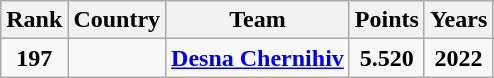<table class="wikitable" style="text-align: center;">
<tr>
<th>Rank</th>
<th>Country</th>
<th>Team</th>
<th>Points</th>
<th>Years</th>
</tr>
<tr>
<td><strong>197</strong></td>
<td></td>
<td><strong><a href='#'>Desna Chernihiv</a></strong></td>
<td><strong>5.520</strong></td>
<td><strong>2022</strong></td>
</tr>
</table>
